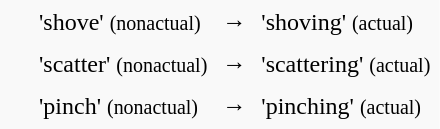<table border="0" cellpadding="4" style="text-align: left; background: #f9f9f9; font-family: Charis Sil, Doulos Sil, Lucida Sans Unicode, Code2000, Arial Unicode MS, Aboriginal Serif, Aboriginal Sans, Everson Mono, Quivira;">
<tr>
<td>     <strong></strong> 'shove' <small>(nonactual)</small></td>
<td>→</td>
<td><strong></strong> 'shoving' <small>(actual)</small></td>
</tr>
<tr>
<td>     <strong></strong> 'scatter' <small>(nonactual)</small></td>
<td>→</td>
<td><strong></strong> 'scattering' <small>(actual)</small></td>
</tr>
<tr>
<td>     <strong></strong> 'pinch' <small>(nonactual)</small></td>
<td>→</td>
<td><strong></strong> 'pinching' <small>(actual)</small></td>
</tr>
</table>
